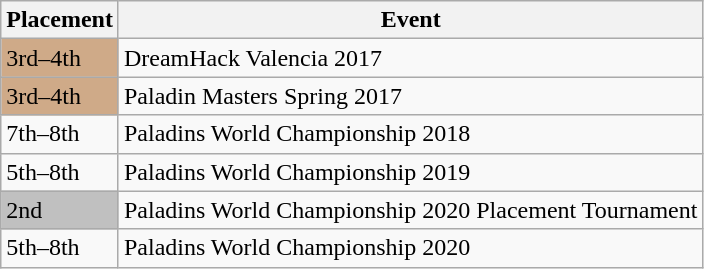<table class="wikitable sortable mw-collapsible">
<tr>
<th>Placement</th>
<th>Event</th>
</tr>
<tr>
<td style="background-color:#CFAA88;"> 3rd–4th</td>
<td> DreamHack Valencia 2017</td>
</tr>
<tr>
<td style="background-color:#CFAA88;"> 3rd–4th</td>
<td> Paladin Masters Spring 2017</td>
</tr>
<tr>
<td> 7th–8th</td>
<td> Paladins World Championship 2018</td>
</tr>
<tr>
<td> 5th–8th</td>
<td> Paladins World Championship 2019</td>
</tr>
<tr>
<td style="background-color:Silver;"> 2nd</td>
<td> Paladins World Championship 2020 Placement Tournament</td>
</tr>
<tr>
<td> 5th–8th</td>
<td> Paladins World Championship 2020</td>
</tr>
</table>
